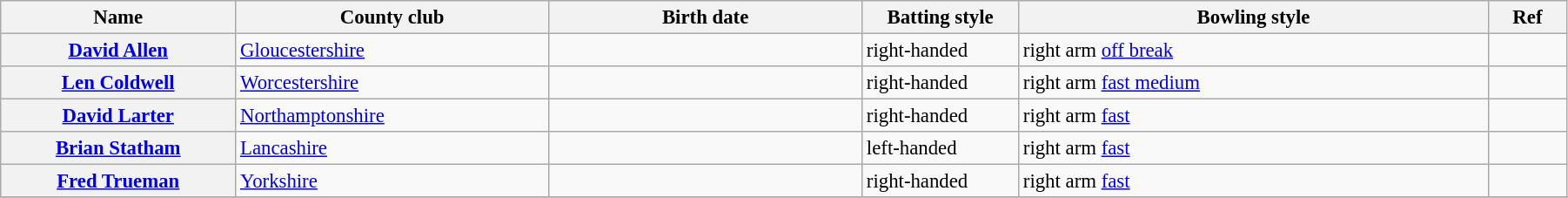<table class="wikitable plainrowheaders" style="font-size:95%; width:95%;">
<tr>
<th scope="col" width="15%">Name</th>
<th scope="col" width="20%">County club</th>
<th scope="col" width="20%">Birth date</th>
<th scope="col" width="10%">Batting style</th>
<th scope="col" width="30%">Bowling style</th>
<th scope="col" width="5%">Ref</th>
</tr>
<tr>
<th scope="row"><a href='#'>David Allen</a></th>
<td><a href='#'>Gloucestershire</a></td>
<td></td>
<td>right-handed</td>
<td>right arm <a href='#'>off break</a></td>
<td></td>
</tr>
<tr>
<th scope="row"><a href='#'>Len Coldwell</a></th>
<td><a href='#'>Worcestershire</a></td>
<td></td>
<td>right-handed</td>
<td>right arm <a href='#'>fast medium</a></td>
<td></td>
</tr>
<tr>
<th scope="row"><a href='#'>David Larter</a></th>
<td><a href='#'>Northamptonshire</a></td>
<td></td>
<td>right-handed</td>
<td>right arm <a href='#'>fast</a></td>
<td></td>
</tr>
<tr>
<th scope="row"><a href='#'>Brian Statham</a></th>
<td><a href='#'>Lancashire</a></td>
<td></td>
<td>left-handed</td>
<td>right arm <a href='#'>fast</a></td>
<td></td>
</tr>
<tr>
<th scope="row"><a href='#'>Fred Trueman</a></th>
<td><a href='#'>Yorkshire</a></td>
<td></td>
<td>right-handed</td>
<td>right arm <a href='#'>fast</a></td>
<td></td>
</tr>
<tr>
</tr>
</table>
